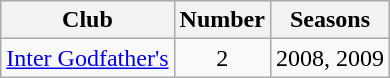<table class="wikitable sortable">
<tr>
<th>Club</th>
<th>Number</th>
<th>Seasons</th>
</tr>
<tr>
<td><a href='#'>Inter Godfather's</a></td>
<td style="text-align:center">2</td>
<td>2008, 2009</td>
</tr>
</table>
